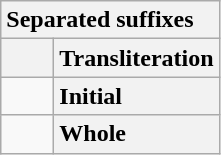<table class="wikitable" style="text-align: center; display: inline-table;">
<tr>
<th colspan="2" style="text-align: left">Separated suffixes</th>
</tr>
<tr>
<th style="min-width: 1.75em"></th>
<th style="text-align: left">Transliteration</th>
</tr>
<tr>
<td> </td>
<th style="text-align: left">Initial</th>
</tr>
<tr>
<td> </td>
<th style="text-align: left">Whole</th>
</tr>
</table>
